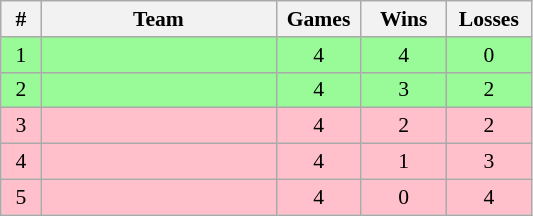<table class=wikitable style="text-align:center; font-size:90%">
<tr>
<th width=20>#</th>
<th width=150>Team</th>
<th width=50>Games</th>
<th width=50>Wins</th>
<th width=50>Losses</th>
</tr>
<tr bgcolor=#98fb98>
<td>1</td>
<td align=left></td>
<td>4</td>
<td>4</td>
<td>0</td>
</tr>
<tr bgcolor=#98fb98>
<td>2</td>
<td align=left></td>
<td>4</td>
<td>3</td>
<td>2</td>
</tr>
<tr bgcolor=pink>
<td>3</td>
<td align=left></td>
<td>4</td>
<td>2</td>
<td>2</td>
</tr>
<tr bgcolor=pink>
<td>4</td>
<td align=left></td>
<td>4</td>
<td>1</td>
<td>3</td>
</tr>
<tr bgcolor=pink>
<td>5</td>
<td align=left></td>
<td>4</td>
<td>0</td>
<td>4</td>
</tr>
</table>
